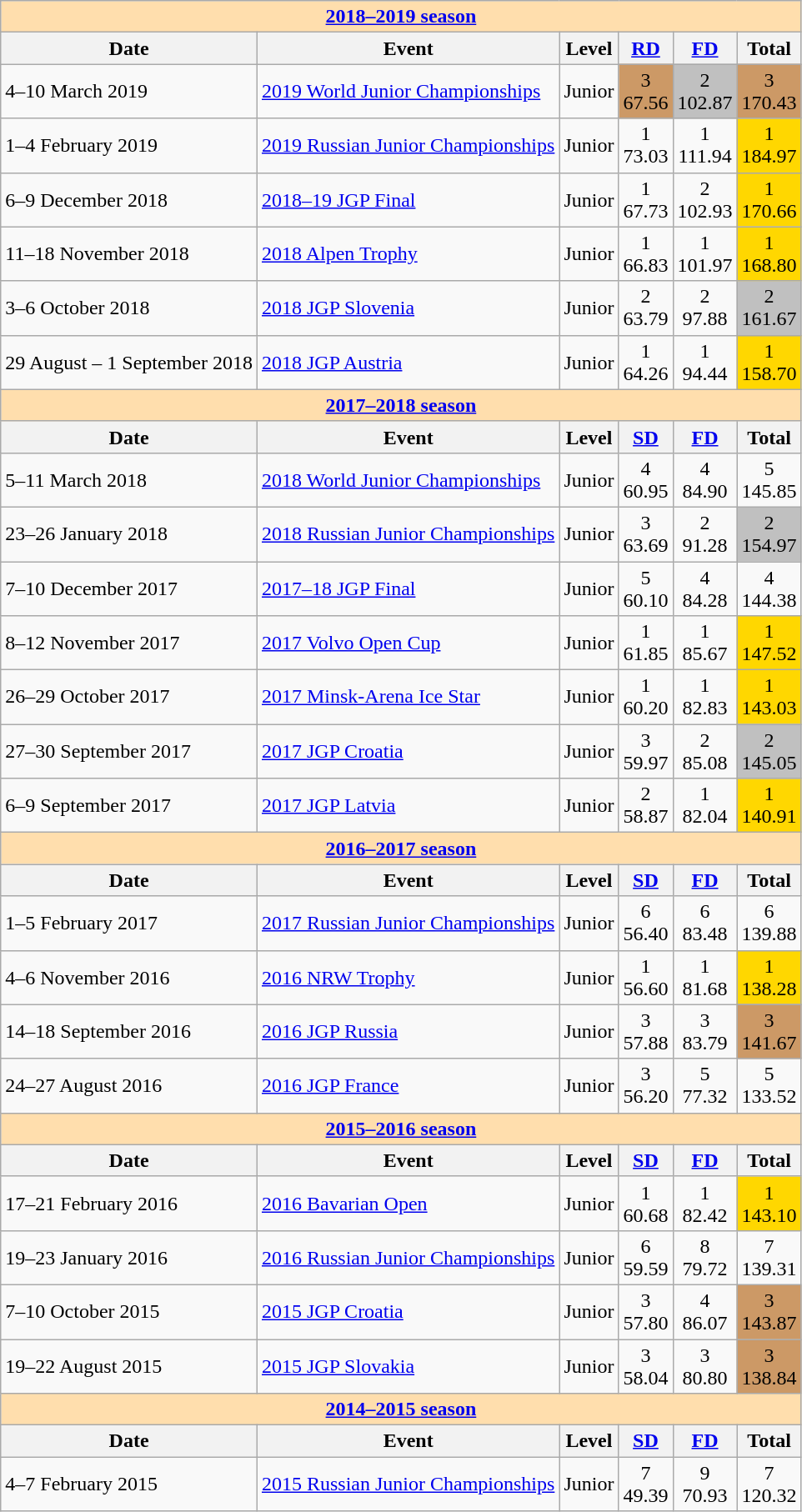<table class="wikitable">
<tr>
<td style="background-color: #ffdead; " colspan=6 align=center><a href='#'><strong>2018–2019 season</strong></a></td>
</tr>
<tr>
<th>Date</th>
<th>Event</th>
<th>Level</th>
<th><a href='#'>RD</a></th>
<th><a href='#'>FD</a></th>
<th>Total</th>
</tr>
<tr>
<td>4–10 March 2019</td>
<td><a href='#'>2019 World Junior Championships</a></td>
<td>Junior</td>
<td align=center bgcolor=cc9966>3 <br> 67.56</td>
<td align=center bgcolor=silver>2 <br> 102.87</td>
<td align=center bgcolor=cc9966>3 <br> 170.43</td>
</tr>
<tr>
<td>1–4 February 2019</td>
<td><a href='#'>2019 Russian Junior Championships</a></td>
<td>Junior</td>
<td align=center>1 <br> 73.03</td>
<td align=center>1 <br> 111.94</td>
<td align=center bgcolor=gold>1 <br> 184.97</td>
</tr>
<tr>
<td>6–9 December 2018</td>
<td><a href='#'>2018–19 JGP Final</a></td>
<td>Junior</td>
<td align=center>1 <br> 67.73</td>
<td align=center>2 <br> 102.93</td>
<td align=center bgcolor=gold>1 <br> 170.66</td>
</tr>
<tr>
<td>11–18 November 2018</td>
<td><a href='#'>2018 Alpen Trophy</a></td>
<td>Junior</td>
<td align=center>1 <br> 66.83</td>
<td align=center>1 <br> 101.97</td>
<td align=center bgcolor=gold>1 <br> 168.80</td>
</tr>
<tr>
<td>3–6 October 2018</td>
<td><a href='#'>2018 JGP Slovenia</a></td>
<td>Junior</td>
<td align=center>2 <br> 63.79</td>
<td align=center>2 <br> 97.88</td>
<td align=center bgcolor=silver>2 <br> 161.67</td>
</tr>
<tr>
<td>29 August – 1 September 2018</td>
<td><a href='#'>2018 JGP Austria</a></td>
<td>Junior</td>
<td align=center>1 <br> 64.26</td>
<td align=center>1 <br> 94.44</td>
<td align=center bgcolor=gold>1 <br> 158.70</td>
</tr>
<tr>
<td style="background-color: #ffdead; " colspan=6 align=center><a href='#'><strong>2017–2018 season</strong></a></td>
</tr>
<tr>
<th>Date</th>
<th>Event</th>
<th>Level</th>
<th><a href='#'>SD</a></th>
<th><a href='#'>FD</a></th>
<th>Total</th>
</tr>
<tr>
<td>5–11 March 2018</td>
<td><a href='#'>2018 World Junior Championships</a></td>
<td>Junior</td>
<td align=center>4 <br> 60.95</td>
<td align=center>4 <br> 84.90</td>
<td align=center>5 <br> 145.85</td>
</tr>
<tr>
<td>23–26 January 2018</td>
<td><a href='#'>2018 Russian Junior Championships</a></td>
<td>Junior</td>
<td align=center>3 <br> 63.69</td>
<td align=center>2 <br> 91.28</td>
<td align=center bgcolor=silver>2 <br> 154.97</td>
</tr>
<tr>
<td>7–10 December 2017</td>
<td><a href='#'>2017–18 JGP Final</a></td>
<td>Junior</td>
<td align=center>5 <br> 60.10</td>
<td align=center>4 <br> 84.28</td>
<td align=center>4 <br> 144.38</td>
</tr>
<tr>
<td>8–12 November 2017</td>
<td><a href='#'>2017 Volvo Open Cup</a></td>
<td>Junior</td>
<td align=center>1 <br> 61.85</td>
<td align=center>1 <br> 85.67</td>
<td align=center bgcolor=gold>1 <br> 147.52</td>
</tr>
<tr>
<td>26–29 October 2017</td>
<td><a href='#'>2017 Minsk-Arena Ice Star</a></td>
<td>Junior</td>
<td align=center>1 <br> 60.20</td>
<td align=center>1 <br> 82.83</td>
<td align=center bgcolor=gold>1 <br> 143.03</td>
</tr>
<tr>
<td>27–30 September 2017</td>
<td><a href='#'>2017 JGP Croatia</a></td>
<td>Junior</td>
<td align=center>3 <br> 59.97</td>
<td align=center>2 <br> 85.08</td>
<td align=center bgcolor=silver>2 <br> 145.05</td>
</tr>
<tr>
<td>6–9 September 2017</td>
<td><a href='#'>2017 JGP Latvia</a></td>
<td>Junior</td>
<td align=center>2 <br> 58.87</td>
<td align=center>1 <br> 82.04</td>
<td align=center bgcolor=gold>1 <br> 140.91</td>
</tr>
<tr>
<td style="background-color: #ffdead; " colspan=6 align=center><a href='#'><strong>2016–2017 season</strong></a></td>
</tr>
<tr>
<th>Date</th>
<th>Event</th>
<th>Level</th>
<th><a href='#'>SD</a></th>
<th><a href='#'>FD</a></th>
<th>Total</th>
</tr>
<tr>
<td>1–5 February 2017</td>
<td><a href='#'>2017 Russian Junior Championships</a></td>
<td>Junior</td>
<td align=center>6 <br> 56.40</td>
<td align=center>6 <br> 83.48</td>
<td align=center>6 <br> 139.88</td>
</tr>
<tr>
<td>4–6 November 2016</td>
<td><a href='#'>2016 NRW Trophy</a></td>
<td>Junior</td>
<td align=center>1 <br> 56.60</td>
<td align=center>1 <br> 81.68</td>
<td align=center bgcolor=gold>1 <br> 138.28</td>
</tr>
<tr>
<td>14–18 September 2016</td>
<td><a href='#'>2016 JGP Russia</a></td>
<td>Junior</td>
<td align=center>3 <br> 57.88</td>
<td align=center>3 <br> 83.79</td>
<td align=center bgcolor=cc9966>3 <br> 141.67</td>
</tr>
<tr>
<td>24–27 August 2016</td>
<td><a href='#'>2016 JGP France</a></td>
<td>Junior</td>
<td align=center>3 <br> 56.20</td>
<td align=center>5 <br> 77.32</td>
<td align=center>5 <br> 133.52</td>
</tr>
<tr>
<td style="background-color: #ffdead; " colspan=6 align=center><a href='#'><strong>2015–2016 season</strong></a></td>
</tr>
<tr>
<th>Date</th>
<th>Event</th>
<th>Level</th>
<th><a href='#'>SD</a></th>
<th><a href='#'>FD</a></th>
<th>Total</th>
</tr>
<tr>
<td>17–21 February 2016</td>
<td><a href='#'>2016 Bavarian Open</a></td>
<td>Junior</td>
<td align=center>1 <br> 60.68</td>
<td align=center>1 <br> 82.42</td>
<td align=center bgcolor=gold>1 <br> 143.10</td>
</tr>
<tr>
<td>19–23 January 2016</td>
<td><a href='#'>2016 Russian Junior Championships</a></td>
<td>Junior</td>
<td align=center>6 <br> 59.59</td>
<td align=center>8 <br> 79.72</td>
<td align=center>7 <br> 139.31</td>
</tr>
<tr>
<td>7–10 October 2015</td>
<td><a href='#'>2015 JGP Croatia</a></td>
<td>Junior</td>
<td align=center>3 <br> 57.80</td>
<td align=center>4 <br> 86.07</td>
<td align=center  bgcolor=cc9966>3 <br> 143.87</td>
</tr>
<tr>
<td>19–22 August 2015</td>
<td><a href='#'>2015 JGP Slovakia</a></td>
<td>Junior</td>
<td align=center>3 <br> 58.04</td>
<td align=center>3 <br> 80.80</td>
<td align=center bgcolor=cc9966>3 <br> 138.84</td>
</tr>
<tr>
<td style="background-color: #ffdead; " colspan=6 align=center><a href='#'><strong>2014–2015 season</strong></a></td>
</tr>
<tr>
<th>Date</th>
<th>Event</th>
<th>Level</th>
<th><a href='#'>SD</a></th>
<th><a href='#'>FD</a></th>
<th>Total</th>
</tr>
<tr>
<td>4–7 February 2015</td>
<td><a href='#'>2015 Russian Junior Championships</a></td>
<td>Junior</td>
<td align=center>7 <br> 49.39</td>
<td align=center>9 <br> 70.93</td>
<td align=center>7 <br> 120.32</td>
</tr>
</table>
